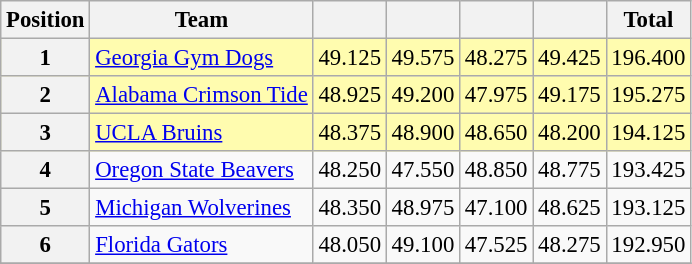<table class="wikitable sortable" style="text-align:center; font-size:95%">
<tr>
<th scope=col>Position</th>
<th scope=col>Team</th>
<th scope=col></th>
<th scope=col></th>
<th scope=col></th>
<th scope=col></th>
<th scope=col>Total</th>
</tr>
<tr bgcolor=fffcaf>
<th scope=row>1</th>
<td align=left><a href='#'>Georgia Gym Dogs</a></td>
<td>49.125</td>
<td>49.575</td>
<td>48.275</td>
<td>49.425</td>
<td>196.400</td>
</tr>
<tr bgcolor=fffcaf>
<th scope=row>2</th>
<td align=left><a href='#'>Alabama Crimson Tide</a></td>
<td>48.925</td>
<td>49.200</td>
<td>47.975</td>
<td>49.175</td>
<td>195.275</td>
</tr>
<tr bgcolor=fffcaf>
<th scope=row>3</th>
<td align=left><a href='#'>UCLA Bruins</a></td>
<td>48.375</td>
<td>48.900</td>
<td>48.650</td>
<td>48.200</td>
<td>194.125</td>
</tr>
<tr>
<th scope=row>4</th>
<td align=left><a href='#'>Oregon State Beavers</a></td>
<td>48.250</td>
<td>47.550</td>
<td>48.850</td>
<td>48.775</td>
<td>193.425</td>
</tr>
<tr>
<th scope=row>5</th>
<td align=left><a href='#'>Michigan Wolverines</a></td>
<td>48.350</td>
<td>48.975</td>
<td>47.100</td>
<td>48.625</td>
<td>193.125</td>
</tr>
<tr>
<th scope=row>6</th>
<td align=left><a href='#'>Florida Gators</a></td>
<td>48.050</td>
<td>49.100</td>
<td>47.525</td>
<td>48.275</td>
<td>192.950</td>
</tr>
<tr>
</tr>
</table>
